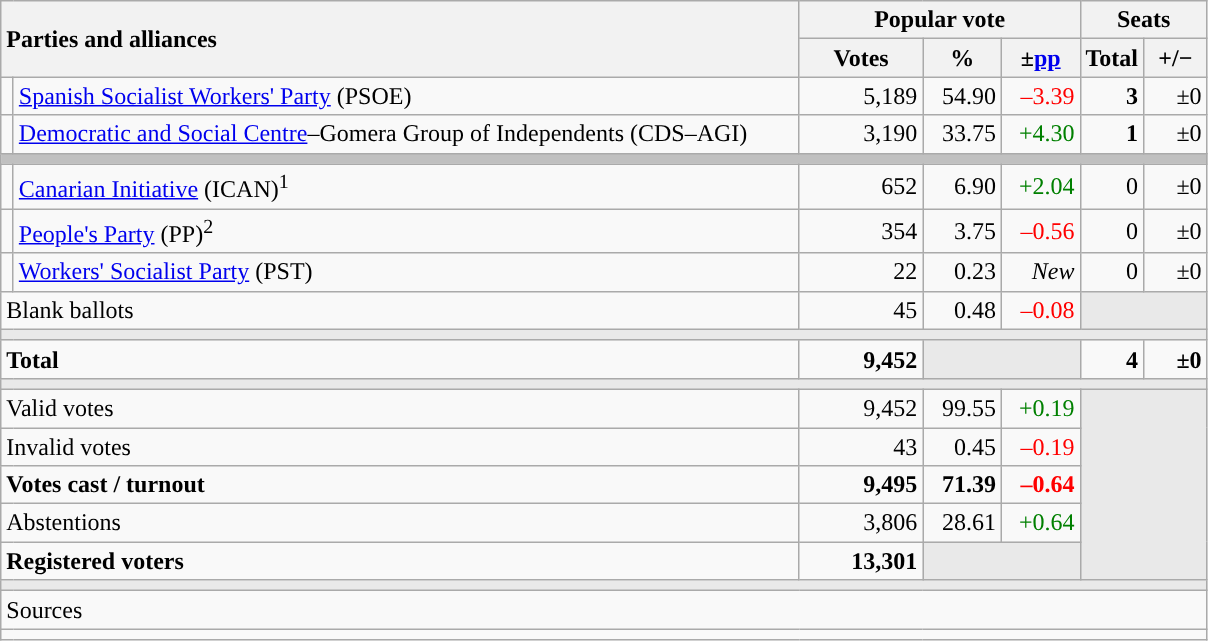<table class="wikitable" style="text-align:right;">
<tr>
<th style="text-align:left;" rowspan="2" colspan="2" width="525">Parties and alliances</th>
<th colspan="3">Popular vote</th>
<th colspan="2">Seats</th>
</tr>
<tr>
<th width="75">Votes</th>
<th width="45">%</th>
<th width="45">±<a href='#'>pp</a></th>
<th width="35">Total</th>
<th width="35">+/−</th>
</tr>
<tr>
<td width="1" style="color:inherit;background:"></td>
<td align="left"><a href='#'>Spanish Socialist Workers' Party</a> (PSOE)</td>
<td>5,189</td>
<td>54.90</td>
<td style="color:red;">–3.39</td>
<td><strong>3</strong></td>
<td>±0</td>
</tr>
<tr>
<td style="color:inherit;background:"></td>
<td align="left"><a href='#'>Democratic and Social Centre</a>–Gomera Group of Independents (CDS–AGI)</td>
<td>3,190</td>
<td>33.75</td>
<td style="color:green;">+4.30</td>
<td><strong>1</strong></td>
<td>±0</td>
</tr>
<tr>
<td colspan="7" bgcolor="#C0C0C0"></td>
</tr>
<tr>
<td style="color:inherit;background:"></td>
<td align="left"><a href='#'>Canarian Initiative</a> (ICAN)<sup>1</sup></td>
<td>652</td>
<td>6.90</td>
<td style="color:green;">+2.04</td>
<td>0</td>
<td>±0</td>
</tr>
<tr>
<td style="color:inherit;background:"></td>
<td align="left"><a href='#'>People's Party</a> (PP)<sup>2</sup></td>
<td>354</td>
<td>3.75</td>
<td style="color:red;">–0.56</td>
<td>0</td>
<td>±0</td>
</tr>
<tr>
<td style="color:inherit;background:"></td>
<td align="left"><a href='#'>Workers' Socialist Party</a> (PST)</td>
<td>22</td>
<td>0.23</td>
<td><em>New</em></td>
<td>0</td>
<td>±0</td>
</tr>
<tr>
<td align="left" colspan="2">Blank ballots</td>
<td>45</td>
<td>0.48</td>
<td style="color:red;">–0.08</td>
<td bgcolor="#E9E9E9" colspan="2"></td>
</tr>
<tr>
<td colspan="7" bgcolor="#E9E9E9"></td>
</tr>
<tr style="font-weight:bold;">
<td align="left" colspan="2">Total</td>
<td>9,452</td>
<td bgcolor="#E9E9E9" colspan="2"></td>
<td>4</td>
<td>±0</td>
</tr>
<tr>
<td colspan="7" bgcolor="#E9E9E9"></td>
</tr>
<tr>
<td align="left" colspan="2">Valid votes</td>
<td>9,452</td>
<td>99.55</td>
<td style="color:green;">+0.19</td>
<td bgcolor="#E9E9E9" colspan="2" rowspan="5"></td>
</tr>
<tr>
<td align="left" colspan="2">Invalid votes</td>
<td>43</td>
<td>0.45</td>
<td style="color:red;">–0.19</td>
</tr>
<tr style="font-weight:bold;">
<td align="left" colspan="2">Votes cast / turnout</td>
<td>9,495</td>
<td>71.39</td>
<td style="color:red;">–0.64</td>
</tr>
<tr>
<td align="left" colspan="2">Abstentions</td>
<td>3,806</td>
<td>28.61</td>
<td style="color:green;">+0.64</td>
</tr>
<tr style="font-weight:bold;">
<td align="left" colspan="2">Registered voters</td>
<td>13,301</td>
<td bgcolor="#E9E9E9" colspan="2"></td>
</tr>
<tr>
<td colspan="7" bgcolor="#E9E9E9"></td>
</tr>
<tr>
<td align="left" colspan="7">Sources</td>
</tr>
<tr>
<td colspan="7" style="text-align:left; max-width:790px;"></td>
</tr>
</table>
